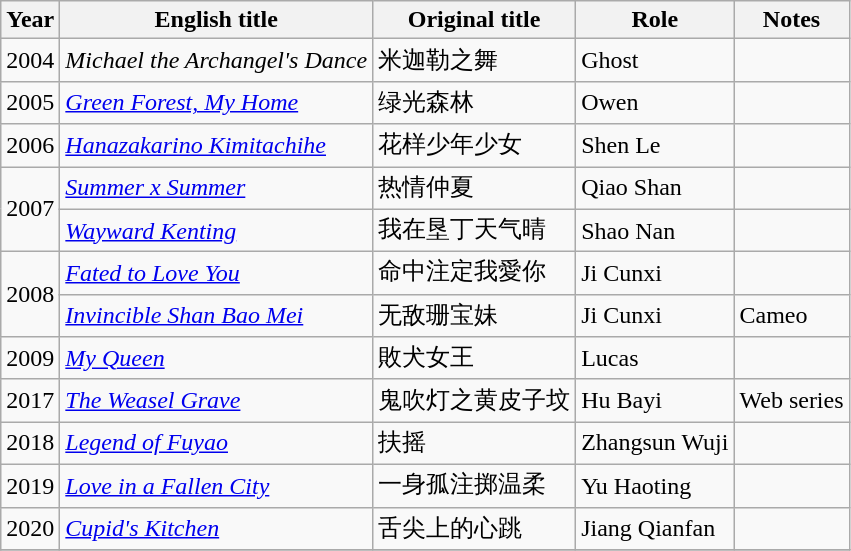<table class="wikitable sortable">
<tr>
<th>Year</th>
<th>English title</th>
<th>Original title</th>
<th>Role</th>
<th class="unsortable">Notes</th>
</tr>
<tr>
<td>2004</td>
<td><em>Michael the Archangel's Dance</em></td>
<td>米迦勒之舞</td>
<td>Ghost</td>
<td></td>
</tr>
<tr>
<td>2005</td>
<td><em><a href='#'>Green Forest, My Home</a></em></td>
<td>绿光森林</td>
<td>Owen</td>
<td></td>
</tr>
<tr>
<td>2006</td>
<td><em><a href='#'>Hanazakarino Kimitachihe</a></em></td>
<td>花样少年少女</td>
<td>Shen Le</td>
<td></td>
</tr>
<tr>
<td rowspan="2">2007</td>
<td><em><a href='#'>Summer x Summer</a></em></td>
<td>热情仲夏</td>
<td>Qiao Shan</td>
<td></td>
</tr>
<tr>
<td><em><a href='#'>Wayward Kenting</a></em></td>
<td>我在垦丁天气晴</td>
<td>Shao Nan</td>
<td></td>
</tr>
<tr>
<td rowspan="2">2008</td>
<td><em><a href='#'>Fated to Love You</a></em></td>
<td>命中注定我愛你</td>
<td>Ji Cunxi</td>
<td></td>
</tr>
<tr>
<td><em><a href='#'>Invincible Shan Bao Mei</a></em></td>
<td>无敌珊宝妹</td>
<td>Ji Cunxi</td>
<td>Cameo</td>
</tr>
<tr>
<td>2009</td>
<td><em><a href='#'>My Queen</a></em></td>
<td>敗犬女王</td>
<td>Lucas</td>
<td></td>
</tr>
<tr>
<td>2017</td>
<td><em><a href='#'>The Weasel Grave</a></em></td>
<td>鬼吹灯之黄皮子坟</td>
<td>Hu Bayi</td>
<td>Web series</td>
</tr>
<tr>
<td>2018</td>
<td><em><a href='#'>Legend of Fuyao</a></em></td>
<td>扶摇</td>
<td>Zhangsun Wuji</td>
<td></td>
</tr>
<tr>
<td>2019</td>
<td><em><a href='#'>Love in a Fallen City</a></em></td>
<td>一身孤注掷温柔</td>
<td>Yu Haoting</td>
<td></td>
</tr>
<tr>
<td>2020</td>
<td><em><a href='#'>Cupid's Kitchen</a></em></td>
<td>舌尖上的心跳</td>
<td>Jiang Qianfan</td>
<td></td>
</tr>
<tr>
</tr>
</table>
